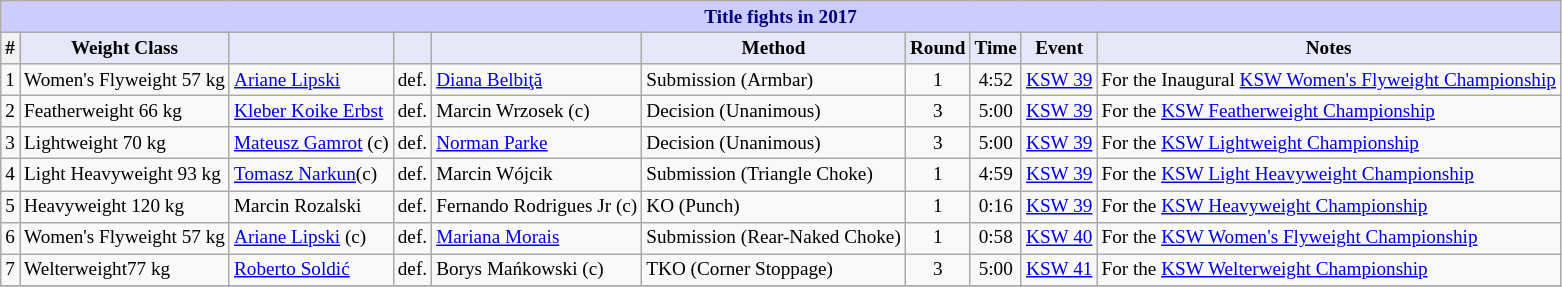<table class="wikitable" style="font-size: 80%;">
<tr>
<th colspan="10" style="background-color: #ccf; color: #000080; text-align: center;"><strong>Title fights in 2017</strong></th>
</tr>
<tr>
<th scope="col">#</th>
<th colspan="1" style="background-color: #E6E8FA; color: #000000; text-align: center;">Weight Class</th>
<th colspan="1" style="background-color: #E6E8FA; color: #000000; text-align: center;"></th>
<th colspan="1" style="background-color: #E6E8FA; color: #000000; text-align: center;"></th>
<th colspan="1" style="background-color: #E6E8FA; color: #000000; text-align: center;"></th>
<th colspan="1" style="background-color: #E6E8FA; color: #000000; text-align: center;">Method</th>
<th colspan="1" style="background-color: #E6E8FA; color: #000000; text-align: center;">Round</th>
<th colspan="1" style="background-color: #E6E8FA; color: #000000; text-align: center;">Time</th>
<th colspan="1" style="background-color: #E6E8FA; color: #000000; text-align: center;">Event</th>
<th colspan="1" style="background-color: #E6E8FA; color: #000000; text-align: center;">Notes</th>
</tr>
<tr>
<td>1</td>
<td>Women's Flyweight 57 kg</td>
<td> <a href='#'>Ariane Lipski</a></td>
<td align=center>def.</td>
<td> <a href='#'>Diana Belbiţă</a></td>
<td>Submission (Armbar)</td>
<td align=center>1</td>
<td align=center>4:52</td>
<td><a href='#'>KSW 39</a></td>
<td>For the Inaugural <a href='#'>KSW Women's Flyweight Championship</a></td>
</tr>
<tr>
<td>2</td>
<td>Featherweight 66 kg</td>
<td> <a href='#'>Kleber Koike Erbst</a></td>
<td align=center>def.</td>
<td> Marcin Wrzosek (c)</td>
<td>Decision (Unanimous)</td>
<td align=center>3</td>
<td align=center>5:00</td>
<td><a href='#'>KSW 39</a></td>
<td>For the <a href='#'>KSW Featherweight Championship</a></td>
</tr>
<tr>
<td>3</td>
<td>Lightweight 70 kg</td>
<td> <a href='#'>Mateusz Gamrot</a> (c)</td>
<td>def.</td>
<td> <a href='#'>Norman Parke</a></td>
<td>Decision (Unanimous)</td>
<td align=center>3</td>
<td align=center>5:00</td>
<td><a href='#'>KSW 39</a></td>
<td>For the <a href='#'>KSW Lightweight Championship</a></td>
</tr>
<tr>
<td>4</td>
<td>Light Heavyweight 93 kg</td>
<td> <a href='#'>Tomasz Narkun</a>(c)</td>
<td align=center>def.</td>
<td> Marcin Wójcik</td>
<td>Submission (Triangle Choke)</td>
<td align=center>1</td>
<td align=center>4:59</td>
<td><a href='#'>KSW 39</a></td>
<td>For the <a href='#'>KSW Light Heavyweight Championship</a></td>
</tr>
<tr>
<td>5</td>
<td>Heavyweight 120 kg</td>
<td> Marcin Rozalski</td>
<td align=center>def.</td>
<td> Fernando Rodrigues Jr (c)</td>
<td>KO (Punch)</td>
<td align=center>1</td>
<td align=center>0:16</td>
<td><a href='#'>KSW 39</a></td>
<td>For the <a href='#'>KSW Heavyweight Championship</a></td>
</tr>
<tr>
<td>6</td>
<td>Women's Flyweight 57 kg</td>
<td> <a href='#'>Ariane Lipski</a> (c)</td>
<td align=center>def.</td>
<td> <a href='#'>Mariana Morais</a></td>
<td>Submission (Rear-Naked Choke)</td>
<td align=center>1</td>
<td align=center>0:58</td>
<td><a href='#'>KSW 40</a></td>
<td>For the <a href='#'>KSW Women's Flyweight Championship</a></td>
</tr>
<tr>
<td>7</td>
<td>Welterweight77 kg</td>
<td> <a href='#'>Roberto Soldić</a></td>
<td align=center>def.</td>
<td> Borys Mańkowski (c)</td>
<td>TKO (Corner Stoppage)</td>
<td align=center>3</td>
<td align=center>5:00</td>
<td><a href='#'>KSW 41</a></td>
<td>For the <a href='#'>KSW Welterweight Championship</a></td>
</tr>
<tr>
</tr>
</table>
